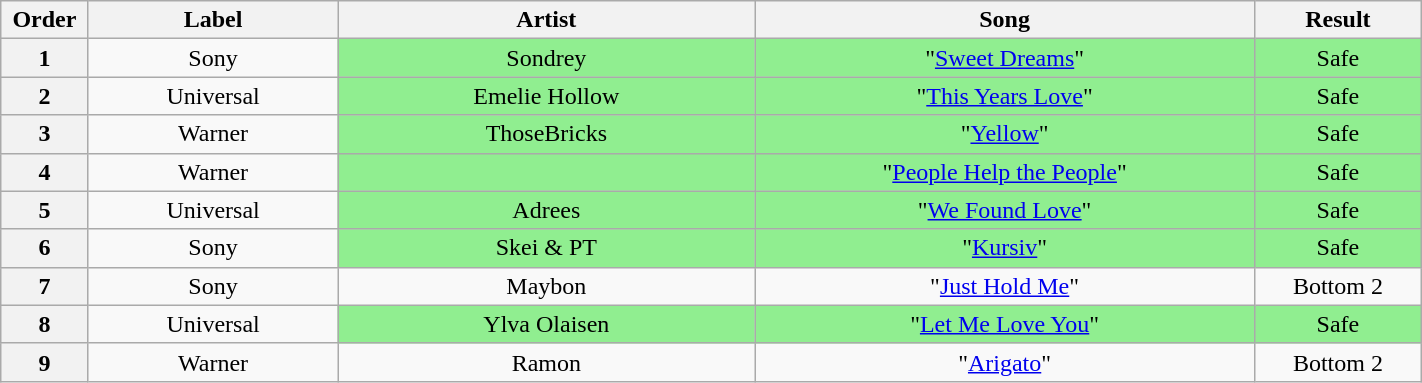<table class="wikitable" style="text-align:center; width:75%;">
<tr>
<th scope="col" style="width:05%;">Order</th>
<th scope="col" style="width:15%;">Label</th>
<th scope="col" style="width:25%;">Artist</th>
<th scope="col" style="width:30%;">Song</th>
<th scope="col" style="width:10%;">Result</th>
</tr>
<tr>
<th scope="col">1</th>
<td>Sony</td>
<td style="background:lightgreen;">Sondrey</td>
<td style="background:lightgreen;">"<a href='#'>Sweet Dreams</a>"</td>
<td style="background:lightgreen;">Safe</td>
</tr>
<tr>
<th scope="col">2</th>
<td>Universal</td>
<td style="background:lightgreen;">Emelie Hollow</td>
<td style="background:lightgreen;">"<a href='#'>This Years Love</a>"</td>
<td style="background:lightgreen;">Safe</td>
</tr>
<tr>
<th scope="col">3</th>
<td>Warner</td>
<td style="background:lightgreen;">ThoseBricks</td>
<td style="background:lightgreen;">"<a href='#'>Yellow</a>"</td>
<td style="background:lightgreen;">Safe</td>
</tr>
<tr>
<th scope="col">4</th>
<td>Warner</td>
<td style="background:lightgreen;"></td>
<td style="background:lightgreen;">"<a href='#'>People Help the People</a>"</td>
<td style="background:lightgreen;">Safe</td>
</tr>
<tr>
<th scope="col">5</th>
<td>Universal</td>
<td style="background:lightgreen;">Adrees</td>
<td style="background:lightgreen;">"<a href='#'>We Found Love</a>"</td>
<td style="background:lightgreen;">Safe</td>
</tr>
<tr>
<th scope="col">6</th>
<td>Sony</td>
<td style="background:lightgreen;">Skei & PT</td>
<td style="background:lightgreen;">"<a href='#'>Kursiv</a>"</td>
<td style="background:lightgreen;">Safe</td>
</tr>
<tr>
<th scope="col">7</th>
<td>Sony</td>
<td>Maybon</td>
<td>"<a href='#'>Just Hold Me</a>"</td>
<td>Bottom 2</td>
</tr>
<tr>
<th scope="col">8</th>
<td>Universal</td>
<td style="background:lightgreen;">Ylva Olaisen</td>
<td style="background:lightgreen;">"<a href='#'>Let Me Love You</a>"</td>
<td style="background:lightgreen;">Safe</td>
</tr>
<tr>
<th scope="col">9</th>
<td>Warner</td>
<td>Ramon</td>
<td>"<a href='#'>Arigato</a>"</td>
<td>Bottom 2</td>
</tr>
</table>
